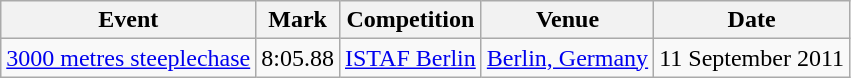<table class=wikitable>
<tr>
<th>Event</th>
<th>Mark</th>
<th>Competition</th>
<th>Venue</th>
<th>Date</th>
</tr>
<tr>
<td><a href='#'>3000 metres steeplechase</a></td>
<td>8:05.88</td>
<td><a href='#'>ISTAF Berlin</a></td>
<td><a href='#'>Berlin, Germany</a></td>
<td>11 September 2011</td>
</tr>
</table>
